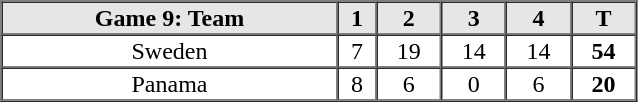<table border=1 cellspacing=0 width=425 style="margin-left:3em;">
<tr style="text-align:center; background-color:#e6e6e6;">
<th>Game 9: Team</th>
<th>1</th>
<th>2</th>
<th>3</th>
<th>4</th>
<th>T</th>
</tr>
<tr style="text-align:center">
<td> Sweden</td>
<td>7</td>
<td>19</td>
<td>14</td>
<td>14</td>
<th>54</th>
</tr>
<tr style="text-align:center">
<td> Panama</td>
<td>8</td>
<td>6</td>
<td>0</td>
<td>6</td>
<th>20</th>
</tr>
</table>
